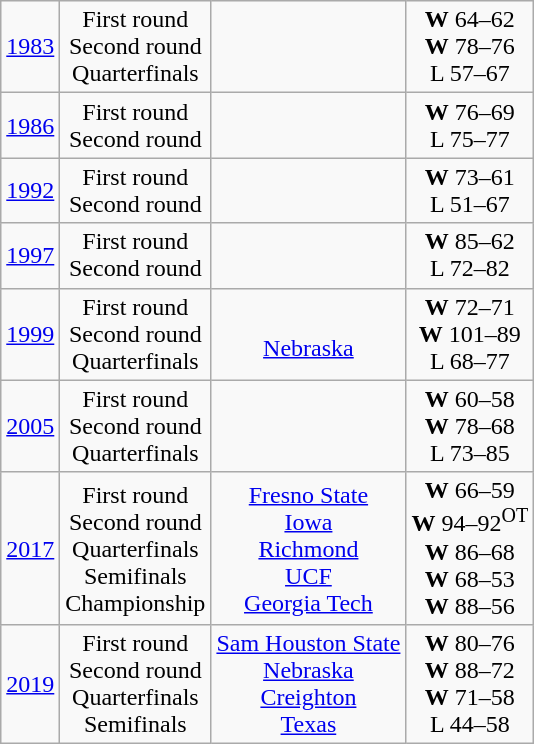<table class="wikitable">
<tr align="center">
<td><a href='#'>1983</a></td>
<td>First round<br>Second round<br>Quarterfinals</td>
<td><br><br></td>
<td><strong>W</strong> 64–62<br><strong>W</strong> 78–76<br>L 57–67</td>
</tr>
<tr align="center">
<td><a href='#'>1986</a></td>
<td>First round<br>Second round</td>
<td><br></td>
<td><strong>W</strong> 76–69<br>L 75–77</td>
</tr>
<tr align="center">
<td><a href='#'>1992</a></td>
<td>First round<br>Second round</td>
<td><br></td>
<td><strong>W</strong> 73–61<br>L 51–67</td>
</tr>
<tr align="center">
<td><a href='#'>1997</a></td>
<td>First round<br>Second round</td>
<td><br></td>
<td><strong>W</strong> 85–62<br>L 72–82</td>
</tr>
<tr align="center">
<td><a href='#'>1999</a></td>
<td>First round<br>Second round<br>Quarterfinals</td>
<td><br><a href='#'>Nebraska</a><br></td>
<td><strong>W</strong> 72–71<br><strong>W</strong> 101–89<br>L 68–77</td>
</tr>
<tr align="center">
<td><a href='#'>2005</a></td>
<td>First round<br>Second round<br>Quarterfinals</td>
<td><br><br></td>
<td><strong>W</strong> 60–58<br><strong>W</strong> 78–68<br>L 73–85</td>
</tr>
<tr align="center">
<td><a href='#'>2017</a></td>
<td>First round<br>Second round<br>Quarterfinals<br>Semifinals<br>Championship</td>
<td><a href='#'>Fresno State</a><br><a href='#'>Iowa</a><br><a href='#'>Richmond</a><br><a href='#'>UCF</a><br><a href='#'>Georgia Tech</a></td>
<td><strong>W</strong> 66–59<br><strong>W</strong> 94–92<sup>OT</sup><br><strong>W</strong> 86–68<br><strong>W</strong> 68–53<br><strong>W</strong> 88–56</td>
</tr>
<tr align="center">
<td><a href='#'>2019</a></td>
<td>First round<br>Second round<br>Quarterfinals<br>Semifinals</td>
<td><a href='#'>Sam Houston State</a><br><a href='#'>Nebraska</a><br><a href='#'>Creighton</a><br><a href='#'>Texas</a></td>
<td><strong>W</strong> 80–76<br><strong>W</strong> 88–72<br><strong>W</strong> 71–58<br>L 44–58</td>
</tr>
</table>
